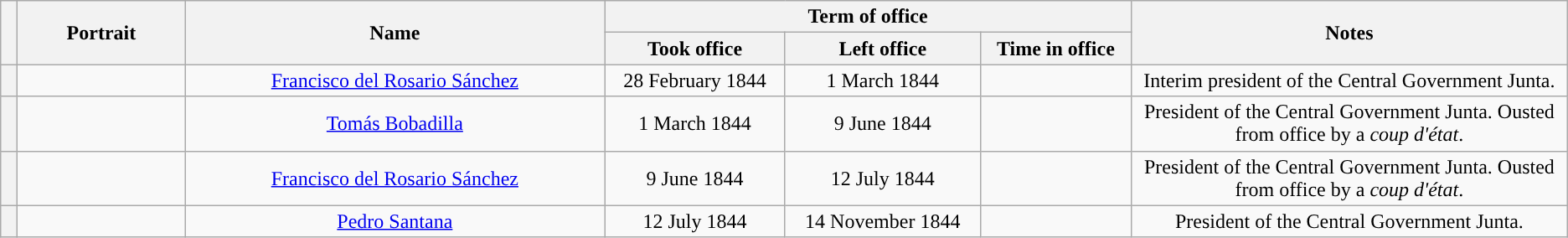<table class="wikitable" style="text-align:center">
<tr>
<th rowspan="2" width="1%"></th>
<th rowspan="2" width="10%">Portrait</th>
<th rowspan="2" width="25%">Name<br></th>
<th colspan="3" width="31.4%">Term of office</th>
<th rowspan="2" width="26%">Notes</th>
</tr>
<tr>
<th>Took office</th>
<th>Left office</th>
<th>Time in office</th>
</tr>
<tr>
<th style="background:"></th>
<td></td>
<td><a href='#'>Francisco del Rosario Sánchez</a><br></td>
<td>28 February 1844</td>
<td>1 March 1844</td>
<td></td>
<td>Interim president of the Central Government Junta.</td>
</tr>
<tr>
<th style="background:"></th>
<td></td>
<td><a href='#'>Tomás Bobadilla</a><br></td>
<td>1 March 1844</td>
<td>9 June 1844</td>
<td></td>
<td>President of the Central Government Junta. Ousted from office by a <em>coup d'état</em>.</td>
</tr>
<tr>
<th style="background:"></th>
<td></td>
<td><a href='#'>Francisco del Rosario Sánchez</a><br></td>
<td>9 June 1844</td>
<td>12 July 1844</td>
<td></td>
<td>President of the Central Government Junta. Ousted from office by a <em>coup d'état</em>.</td>
</tr>
<tr>
<th style="background:"></th>
<td></td>
<td><a href='#'>Pedro Santana</a><br></td>
<td>12 July 1844</td>
<td>14 November 1844</td>
<td></td>
<td>President of the Central Government Junta.</td>
</tr>
</table>
